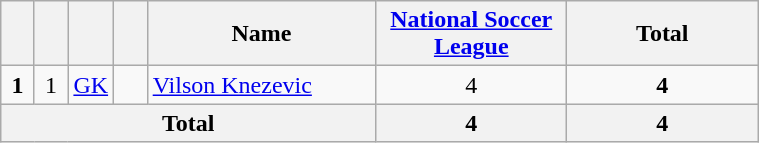<table class="wikitable" style="text-align:center">
<tr>
<th width=15></th>
<th width=15></th>
<th width=15></th>
<th width=15></th>
<th width=145>Name</th>
<th width=120><a href='#'>National Soccer League</a></th>
<th width=120>Total</th>
</tr>
<tr>
<td><strong>1</strong></td>
<td>1</td>
<td><a href='#'>GK</a></td>
<td></td>
<td align=left><a href='#'>Vilson Knezevic</a></td>
<td>4</td>
<td><strong>4</strong></td>
</tr>
<tr>
<th colspan="5"><strong>Total</strong></th>
<th>4</th>
<th>4</th>
</tr>
</table>
